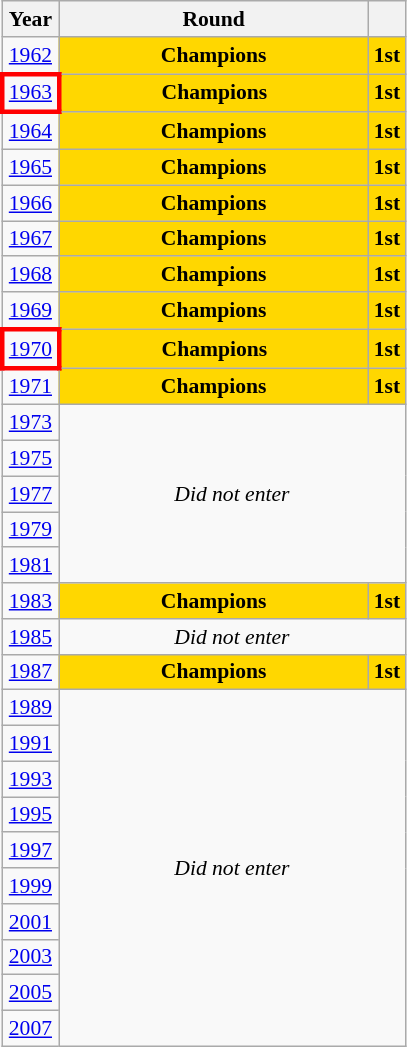<table class="wikitable" style="text-align: center; font-size:90%">
<tr>
<th>Year</th>
<th style="width:200px">Round</th>
<th></th>
</tr>
<tr>
<td><a href='#'>1962</a></td>
<td bgcolor=Gold><strong>Champions</strong></td>
<td bgcolor=Gold><strong>1st</strong></td>
</tr>
<tr>
<td style="border: 3px solid red"><a href='#'>1963</a></td>
<td bgcolor=Gold><strong>Champions</strong></td>
<td bgcolor=Gold><strong>1st</strong></td>
</tr>
<tr>
<td><a href='#'>1964</a></td>
<td bgcolor=Gold><strong>Champions</strong></td>
<td bgcolor=Gold><strong>1st</strong></td>
</tr>
<tr>
<td><a href='#'>1965</a></td>
<td bgcolor=Gold><strong>Champions</strong></td>
<td bgcolor=Gold><strong>1st</strong></td>
</tr>
<tr>
<td><a href='#'>1966</a></td>
<td bgcolor=Gold><strong>Champions</strong></td>
<td bgcolor=Gold><strong>1st</strong></td>
</tr>
<tr>
<td><a href='#'>1967</a></td>
<td bgcolor=Gold><strong>Champions</strong></td>
<td bgcolor=Gold><strong>1st</strong></td>
</tr>
<tr>
<td><a href='#'>1968</a></td>
<td bgcolor=Gold><strong>Champions</strong></td>
<td bgcolor=Gold><strong>1st</strong></td>
</tr>
<tr>
<td><a href='#'>1969</a></td>
<td bgcolor=Gold><strong>Champions</strong></td>
<td bgcolor=Gold><strong>1st</strong></td>
</tr>
<tr>
<td style="border: 3px solid red"><a href='#'>1970</a></td>
<td bgcolor=Gold><strong>Champions</strong></td>
<td bgcolor=Gold><strong>1st</strong></td>
</tr>
<tr>
<td><a href='#'>1971</a></td>
<td bgcolor=Gold><strong>Champions</strong></td>
<td bgcolor=Gold><strong>1st</strong></td>
</tr>
<tr>
<td><a href='#'>1973</a></td>
<td colspan="2" rowspan="5"><em>Did not enter</em></td>
</tr>
<tr>
<td><a href='#'>1975</a></td>
</tr>
<tr>
<td><a href='#'>1977</a></td>
</tr>
<tr>
<td><a href='#'>1979</a></td>
</tr>
<tr>
<td><a href='#'>1981</a></td>
</tr>
<tr>
<td><a href='#'>1983</a></td>
<td bgcolor=Gold><strong>Champions</strong></td>
<td bgcolor=Gold><strong>1st</strong></td>
</tr>
<tr>
<td><a href='#'>1985</a></td>
<td colspan="2"><em>Did not enter</em></td>
</tr>
<tr>
<td><a href='#'>1987</a></td>
<td bgcolor=Gold><strong>Champions</strong></td>
<td bgcolor=Gold><strong>1st</strong></td>
</tr>
<tr>
<td><a href='#'>1989</a></td>
<td colspan="2" rowspan="10"><em>Did not enter</em></td>
</tr>
<tr>
<td><a href='#'>1991</a></td>
</tr>
<tr>
<td><a href='#'>1993</a></td>
</tr>
<tr>
<td><a href='#'>1995</a></td>
</tr>
<tr>
<td><a href='#'>1997</a></td>
</tr>
<tr>
<td><a href='#'>1999</a></td>
</tr>
<tr>
<td><a href='#'>2001</a></td>
</tr>
<tr>
<td><a href='#'>2003</a></td>
</tr>
<tr>
<td><a href='#'>2005</a></td>
</tr>
<tr>
<td><a href='#'>2007</a></td>
</tr>
</table>
